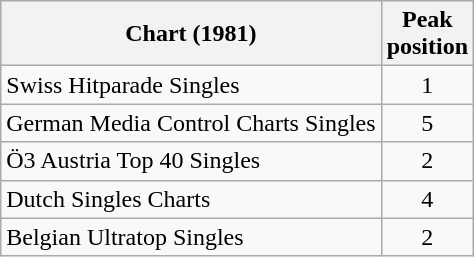<table class="wikitable sortable">
<tr>
<th align="left">Chart (1981)</th>
<th style="text-align:center;">Peak<br>position</th>
</tr>
<tr>
<td align="left">Swiss Hitparade Singles</td>
<td style="text-align:center;">1</td>
</tr>
<tr>
<td align="left">German Media Control Charts Singles</td>
<td style="text-align:center;">5</td>
</tr>
<tr>
<td align="left">Ö3 Austria Top 40 Singles</td>
<td style="text-align:center;">2</td>
</tr>
<tr>
<td align="left">Dutch Singles Charts</td>
<td style="text-align:center;">4</td>
</tr>
<tr>
<td align="left">Belgian Ultratop Singles</td>
<td style="text-align:center;">2</td>
</tr>
</table>
